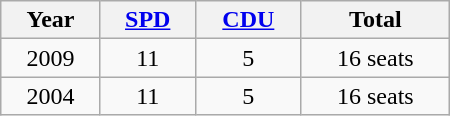<table class="wikitable" width="300">
<tr>
<th>Year</th>
<th><a href='#'>SPD</a></th>
<th><a href='#'>CDU</a></th>
<th>Total</th>
</tr>
<tr align="center">
<td>2009</td>
<td>11</td>
<td>5</td>
<td>16 seats</td>
</tr>
<tr align="center">
<td>2004</td>
<td>11</td>
<td>5</td>
<td>16 seats</td>
</tr>
</table>
